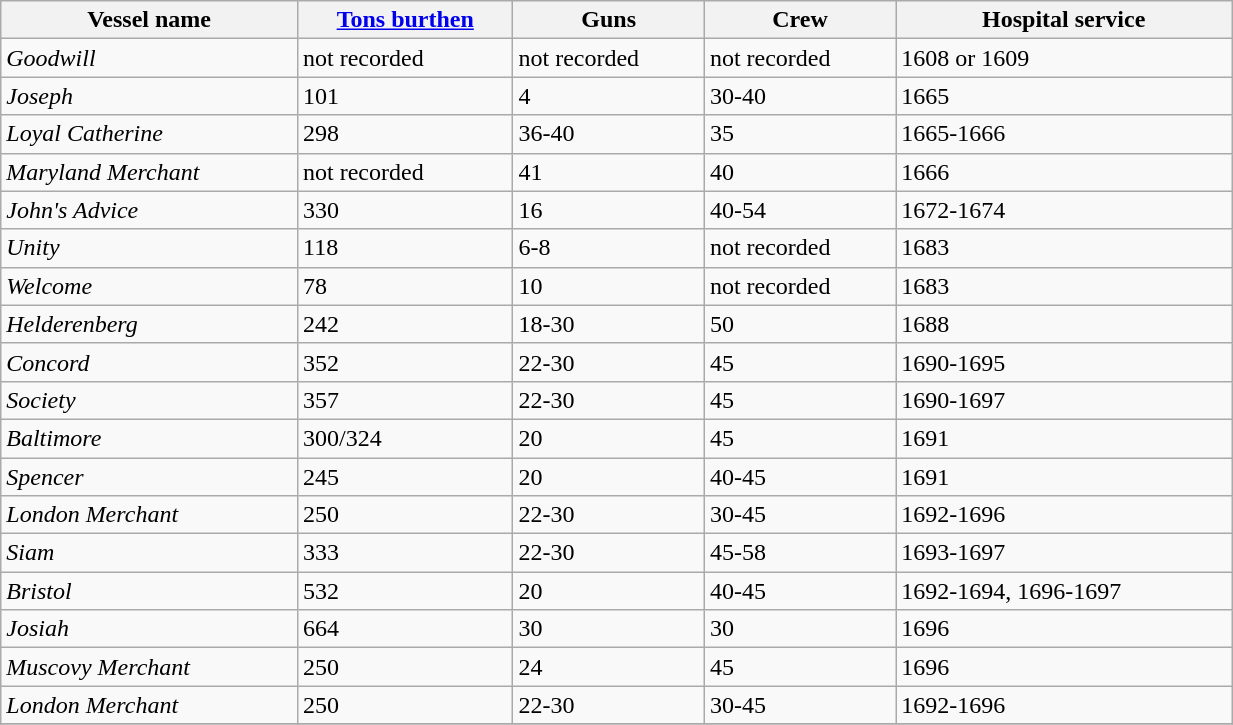<table class="wikitable sortable" style="width:65%; align-center">
<tr>
<th>Vessel name</th>
<th><a href='#'>Tons burthen</a></th>
<th>Guns</th>
<th>Crew</th>
<th>Hospital service</th>
</tr>
<tr>
<td><em>Goodwill</em></td>
<td>not recorded</td>
<td>not recorded</td>
<td>not recorded</td>
<td>1608 or 1609</td>
</tr>
<tr>
<td><em>Joseph</em></td>
<td>101</td>
<td>4</td>
<td>30-40</td>
<td>1665</td>
</tr>
<tr>
<td><em>Loyal Catherine</em></td>
<td>298</td>
<td>36-40</td>
<td>35</td>
<td>1665-1666</td>
</tr>
<tr>
<td><em>Maryland Merchant</em></td>
<td>not recorded</td>
<td>41</td>
<td>40</td>
<td>1666</td>
</tr>
<tr>
<td><em>John's Advice</em></td>
<td>330</td>
<td>16</td>
<td>40-54</td>
<td>1672-1674</td>
</tr>
<tr>
<td><em>Unity</em></td>
<td>118</td>
<td>6-8</td>
<td>not recorded</td>
<td>1683</td>
</tr>
<tr>
<td><em>Welcome</em></td>
<td>78</td>
<td>10</td>
<td>not recorded</td>
<td>1683</td>
</tr>
<tr>
<td><em>Helderenberg</em></td>
<td>242</td>
<td>18-30</td>
<td>50</td>
<td>1688</td>
</tr>
<tr>
<td><em>Concord</em></td>
<td>352</td>
<td>22-30</td>
<td>45</td>
<td>1690-1695</td>
</tr>
<tr>
<td><em>Society</em></td>
<td>357</td>
<td>22-30</td>
<td>45</td>
<td>1690-1697</td>
</tr>
<tr>
<td><em>Baltimore</em></td>
<td>300/324</td>
<td>20</td>
<td>45</td>
<td>1691</td>
</tr>
<tr>
<td><em>Spencer</em></td>
<td>245</td>
<td>20</td>
<td>40-45</td>
<td>1691</td>
</tr>
<tr>
<td><em>London Merchant</em></td>
<td>250</td>
<td>22-30</td>
<td>30-45</td>
<td>1692-1696</td>
</tr>
<tr>
<td><em>Siam</em></td>
<td>333</td>
<td>22-30</td>
<td>45-58</td>
<td>1693-1697</td>
</tr>
<tr>
<td><em>Bristol</em></td>
<td>532</td>
<td>20</td>
<td>40-45</td>
<td>1692-1694, 1696-1697</td>
</tr>
<tr>
<td><em>Josiah</em></td>
<td>664</td>
<td>30</td>
<td>30</td>
<td>1696</td>
</tr>
<tr>
<td><em>Muscovy Merchant</em></td>
<td>250</td>
<td>24</td>
<td>45</td>
<td>1696</td>
</tr>
<tr>
<td><em>London Merchant</em></td>
<td>250</td>
<td>22-30</td>
<td>30-45</td>
<td>1692-1696</td>
</tr>
<tr>
</tr>
</table>
